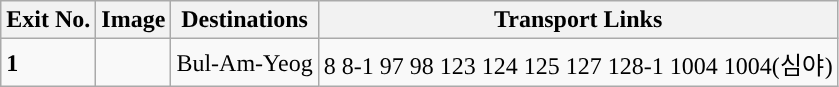<table class="wikitable">
<tr>
<th>Exit No.</th>
<th>Image</th>
<th>Destinations</th>
<th>Transport Links</th>
</tr>
<tr>
<td style="background:#"><strong>1</strong></td>
<td></td>
<td>Bul-Am-Yeog</td>
<td><span>8 8-1</span> <span>97 98</span> <span>123 124 125 127 128-1</span> <span>1004 1004(심야)</span></td>
</tr>
</table>
